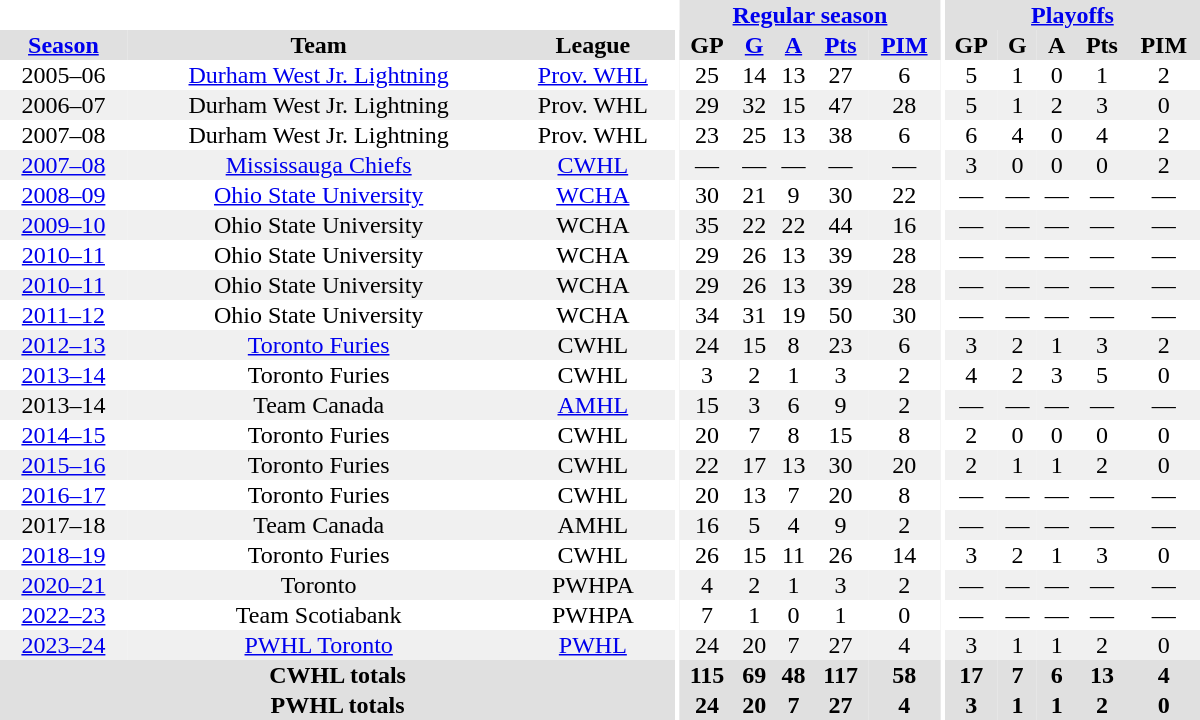<table border="0" cellpadding="1" cellspacing="0" style="text-align:center; width:50em">
<tr bgcolor="#e0e0e0">
<th colspan="3" bgcolor="#ffffff"></th>
<th rowspan="92" bgcolor="#ffffff"></th>
<th colspan="5"><a href='#'>Regular season</a></th>
<th rowspan="92" bgcolor="#ffffff"></th>
<th colspan="5"><a href='#'>Playoffs</a></th>
</tr>
<tr bgcolor="#e0e0e0">
<th><a href='#'>Season</a></th>
<th>Team</th>
<th>League</th>
<th>GP</th>
<th><a href='#'>G</a></th>
<th><a href='#'>A</a></th>
<th><a href='#'>Pts</a></th>
<th><a href='#'>PIM</a></th>
<th>GP</th>
<th>G</th>
<th>A</th>
<th>Pts</th>
<th>PIM</th>
</tr>
<tr>
<td>2005–06</td>
<td><a href='#'>Durham West Jr. Lightning</a></td>
<td><a href='#'>Prov. WHL</a></td>
<td>25</td>
<td>14</td>
<td>13</td>
<td>27</td>
<td>6</td>
<td>5</td>
<td>1</td>
<td>0</td>
<td>1</td>
<td>2</td>
</tr>
<tr bgcolor="#f0f0f0">
<td>2006–07</td>
<td>Durham West Jr. Lightning</td>
<td>Prov. WHL</td>
<td>29</td>
<td>32</td>
<td>15</td>
<td>47</td>
<td>28</td>
<td>5</td>
<td>1</td>
<td>2</td>
<td>3</td>
<td>0</td>
</tr>
<tr>
<td>2007–08</td>
<td>Durham West Jr. Lightning</td>
<td>Prov. WHL</td>
<td>23</td>
<td>25</td>
<td>13</td>
<td>38</td>
<td>6</td>
<td>6</td>
<td>4</td>
<td>0</td>
<td>4</td>
<td>2</td>
</tr>
<tr bgcolor="#f0f0f0">
<td><a href='#'>2007–08</a></td>
<td><a href='#'>Mississauga Chiefs</a></td>
<td><a href='#'>CWHL</a></td>
<td>—</td>
<td>—</td>
<td>—</td>
<td>—</td>
<td>—</td>
<td>3</td>
<td>0</td>
<td>0</td>
<td>0</td>
<td>2</td>
</tr>
<tr>
<td><a href='#'>2008–09</a></td>
<td><a href='#'>Ohio State University</a></td>
<td><a href='#'>WCHA</a></td>
<td>30</td>
<td>21</td>
<td>9</td>
<td>30</td>
<td>22</td>
<td>—</td>
<td>—</td>
<td>—</td>
<td>—</td>
<td>—</td>
</tr>
<tr bgcolor="#f0f0f0">
<td><a href='#'>2009–10</a></td>
<td>Ohio State University</td>
<td>WCHA</td>
<td>35</td>
<td>22</td>
<td>22</td>
<td>44</td>
<td>16</td>
<td>—</td>
<td>—</td>
<td>—</td>
<td>—</td>
<td>—</td>
</tr>
<tr>
<td><a href='#'>2010–11</a></td>
<td>Ohio State University</td>
<td>WCHA</td>
<td>29</td>
<td>26</td>
<td>13</td>
<td>39</td>
<td>28</td>
<td>—</td>
<td>—</td>
<td>—</td>
<td>—</td>
<td>—</td>
</tr>
<tr bgcolor="#f0f0f0">
<td><a href='#'>2010–11</a></td>
<td>Ohio State University</td>
<td>WCHA</td>
<td>29</td>
<td>26</td>
<td>13</td>
<td>39</td>
<td>28</td>
<td>—</td>
<td>—</td>
<td>—</td>
<td>—</td>
<td>—</td>
</tr>
<tr>
<td><a href='#'>2011–12</a></td>
<td>Ohio State University</td>
<td>WCHA</td>
<td>34</td>
<td>31</td>
<td>19</td>
<td>50</td>
<td>30</td>
<td>—</td>
<td>—</td>
<td>—</td>
<td>—</td>
<td>—</td>
</tr>
<tr bgcolor="#f0f0f0">
<td><a href='#'>2012–13</a></td>
<td><a href='#'>Toronto Furies</a></td>
<td>CWHL</td>
<td>24</td>
<td>15</td>
<td>8</td>
<td>23</td>
<td>6</td>
<td>3</td>
<td>2</td>
<td>1</td>
<td>3</td>
<td>2</td>
</tr>
<tr>
<td><a href='#'>2013–14</a></td>
<td>Toronto Furies</td>
<td>CWHL</td>
<td>3</td>
<td>2</td>
<td>1</td>
<td>3</td>
<td>2</td>
<td>4</td>
<td>2</td>
<td>3</td>
<td>5</td>
<td>0</td>
</tr>
<tr bgcolor="#f0f0f0">
<td>2013–14</td>
<td>Team Canada</td>
<td><a href='#'>AMHL</a></td>
<td>15</td>
<td>3</td>
<td>6</td>
<td>9</td>
<td>2</td>
<td>—</td>
<td>—</td>
<td>—</td>
<td>—</td>
<td>—</td>
</tr>
<tr>
<td><a href='#'>2014–15</a></td>
<td>Toronto Furies</td>
<td>CWHL</td>
<td>20</td>
<td>7</td>
<td>8</td>
<td>15</td>
<td>8</td>
<td>2</td>
<td>0</td>
<td>0</td>
<td>0</td>
<td>0</td>
</tr>
<tr bgcolor="#f0f0f0">
<td><a href='#'>2015–16</a></td>
<td>Toronto Furies</td>
<td>CWHL</td>
<td>22</td>
<td>17</td>
<td>13</td>
<td>30</td>
<td>20</td>
<td>2</td>
<td>1</td>
<td>1</td>
<td>2</td>
<td>0</td>
</tr>
<tr>
<td><a href='#'>2016–17</a></td>
<td>Toronto Furies</td>
<td>CWHL</td>
<td>20</td>
<td>13</td>
<td>7</td>
<td>20</td>
<td>8</td>
<td>—</td>
<td>—</td>
<td>—</td>
<td>—</td>
<td>—</td>
</tr>
<tr bgcolor="#f0f0f0">
<td>2017–18</td>
<td>Team Canada</td>
<td>AMHL</td>
<td>16</td>
<td>5</td>
<td>4</td>
<td>9</td>
<td>2</td>
<td>—</td>
<td>—</td>
<td>—</td>
<td>—</td>
<td>—</td>
</tr>
<tr>
<td><a href='#'>2018–19</a></td>
<td>Toronto Furies</td>
<td>CWHL</td>
<td>26</td>
<td>15</td>
<td>11</td>
<td>26</td>
<td>14</td>
<td>3</td>
<td>2</td>
<td>1</td>
<td>3</td>
<td>0</td>
</tr>
<tr bgcolor="#f0f0f0">
<td><a href='#'>2020–21</a></td>
<td>Toronto</td>
<td>PWHPA</td>
<td>4</td>
<td>2</td>
<td>1</td>
<td>3</td>
<td>2</td>
<td>—</td>
<td>—</td>
<td>—</td>
<td>—</td>
<td>—</td>
</tr>
<tr>
<td><a href='#'>2022–23</a></td>
<td>Team Scotiabank</td>
<td>PWHPA</td>
<td>7</td>
<td>1</td>
<td>0</td>
<td>1</td>
<td>0</td>
<td>—</td>
<td>—</td>
<td>—</td>
<td>—</td>
<td>—</td>
</tr>
<tr bgcolor="#f0f0f0">
<td><a href='#'>2023–24</a></td>
<td><a href='#'>PWHL Toronto</a></td>
<td><a href='#'>PWHL</a></td>
<td>24</td>
<td>20</td>
<td>7</td>
<td>27</td>
<td>4</td>
<td>3</td>
<td>1</td>
<td>1</td>
<td>2</td>
<td>0</td>
</tr>
<tr bgcolor="#e0e0e0">
<th colspan="3">CWHL totals</th>
<th>115</th>
<th>69</th>
<th>48</th>
<th>117</th>
<th>58</th>
<th>17</th>
<th>7</th>
<th>6</th>
<th>13</th>
<th>4</th>
</tr>
<tr bgcolor="#e0e0e0">
<th colspan="3">PWHL totals</th>
<th>24</th>
<th>20</th>
<th>7</th>
<th>27</th>
<th>4</th>
<th>3</th>
<th>1</th>
<th>1</th>
<th>2</th>
<th>0</th>
</tr>
</table>
